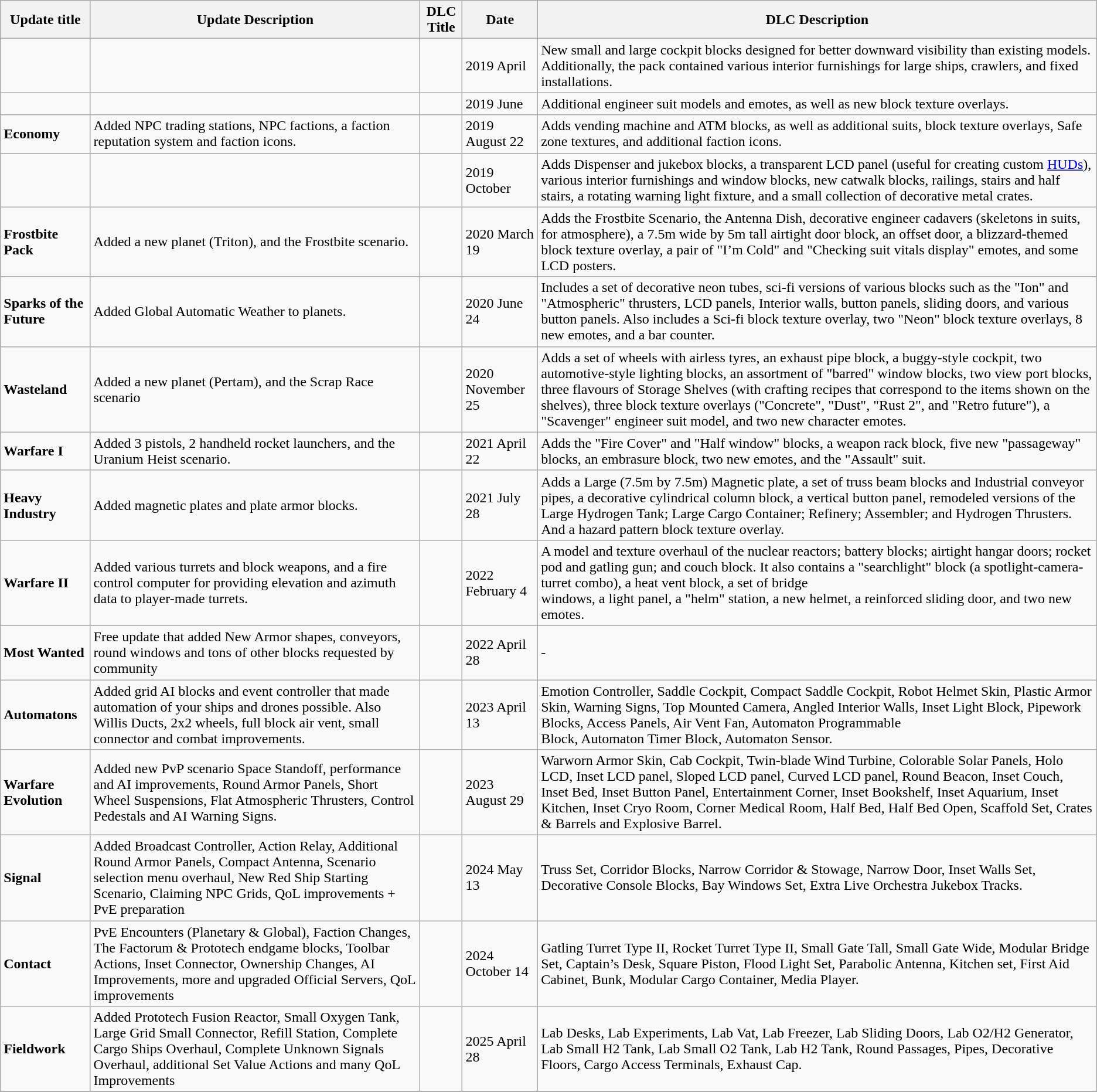<table class="wikitable">
<tr>
<th>Update title</th>
<th>Update Description</th>
<th scope="col">DLC Title</th>
<th>Date</th>
<th>DLC Description</th>
</tr>
<tr>
<td></td>
<td></td>
<td><em></em></td>
<td>2019 April</td>
<td>New small and large cockpit blocks designed for better downward visibility than existing models. Additionally, the pack contained various interior furnishings for large ships, crawlers, and fixed installations.</td>
</tr>
<tr>
<td></td>
<td></td>
<td><em></em></td>
<td>2019 June</td>
<td>Additional engineer suit models and emotes, as well as new block texture overlays.</td>
</tr>
<tr>
<td><strong>Economy</strong></td>
<td>Added NPC trading stations, NPC factions, a faction reputation system and faction icons.</td>
<td><em></em></td>
<td>2019 August 22</td>
<td>Adds vending machine and ATM blocks, as well as additional suits, block texture overlays, Safe zone textures, and additional faction icons.</td>
</tr>
<tr>
<td></td>
<td></td>
<td><em></em></td>
<td>2019 October</td>
<td>Adds Dispenser and jukebox blocks, a transparent LCD panel (useful for creating custom <a href='#'>HUDs</a>), various interior furnishings and window blocks, new catwalk blocks, railings, stairs and half stairs, a rotating warning light fixture, and a small collection of decorative metal crates.</td>
</tr>
<tr>
<td><strong>Frostbite Pack</strong></td>
<td>Added a new planet (Triton), and the Frostbite scenario.</td>
<td><em></em></td>
<td>2020 March 19</td>
<td>Adds the Frostbite Scenario, the Antenna Dish, decorative engineer cadavers (skeletons in suits, for atmosphere), a 7.5m wide by 5m tall airtight door block, an offset door, a blizzard-themed block texture overlay, a pair of "I’m Cold" and "Checking suit vitals display" emotes, and some LCD posters.</td>
</tr>
<tr>
<td><strong>Sparks of the Future</strong></td>
<td>Added Global Automatic Weather to planets.</td>
<td><em></em></td>
<td>2020 June 24</td>
<td>Includes  a set of decorative neon tubes, sci-fi versions of various blocks such as the "Ion" and "Atmospheric" thrusters, LCD panels, Interior walls, button panels, sliding doors, and various button panels. Also includes a Sci-fi block texture overlay, two "Neon" block texture overlays, 8 new emotes, and a bar counter.</td>
</tr>
<tr>
<td><strong>Wasteland</strong></td>
<td>Added a new planet (Pertam), and the Scrap Race scenario</td>
<td><em></em></td>
<td>2020 November 25</td>
<td>Adds a set of wheels with airless tyres, an exhaust pipe block, a buggy-style cockpit, two automotive-style lighting blocks, an assortment of "barred" window blocks, two view port blocks, three flavours of Storage Shelves (with crafting recipes that correspond to the items shown on the shelves), three block texture overlays ("Concrete", "Dust", "Rust 2", and "Retro future"), a "Scavenger" engineer suit model, and two new character emotes.</td>
</tr>
<tr>
<td><strong>Warfare I</strong></td>
<td>Added 3 pistols, 2 handheld rocket launchers, and the Uranium Heist scenario.</td>
<td><em></em></td>
<td>2021 April 22</td>
<td>Adds the "Fire Cover" and "Half window" blocks, a weapon rack block, five new "passageway" blocks, an embrasure block, two new emotes, and the "Assault" suit.</td>
</tr>
<tr>
<td><strong>Heavy Industry</strong></td>
<td>Added magnetic plates and plate armor blocks.</td>
<td><em></em></td>
<td>2021 July 28</td>
<td>Adds a Large (7.5m by 7.5m) Magnetic plate, a set of truss beam blocks and Industrial conveyor pipes, a decorative cylindrical column block, a vertical button panel, remodeled versions of the Large Hydrogen Tank; Large Cargo Container; Refinery; Assembler; and Hydrogen Thrusters. And a hazard pattern block texture overlay.</td>
</tr>
<tr>
<td><strong>Warfare II</strong></td>
<td>Added various turrets and block weapons, and a fire control computer for providing elevation and azimuth data to player-made turrets.</td>
<td><em></em></td>
<td>2022 February 4</td>
<td>A model and texture overhaul of the nuclear reactors; battery blocks; airtight hangar doors; rocket pod and gatling gun; and couch block. It also contains a "searchlight" block (a spotlight-camera-turret combo), a heat vent block, a set of bridge<br>windows, a light panel, a "helm" station, a new helmet, a reinforced sliding door, and two new emotes.</td>
</tr>
<tr>
<td><strong>Most Wanted</strong></td>
<td>Free update that added New Armor shapes, conveyors, round windows and tons of other blocks requested by community</td>
<td></td>
<td>2022 April 28</td>
<td>-</td>
</tr>
<tr>
<td><strong>Automatons</strong></td>
<td>Added grid AI blocks and event controller that made automation of your ships and drones possible. Also Willis Ducts, 2x2 wheels, full block air vent, small connector and combat improvements.</td>
<td><em></em></td>
<td>2023 April 13</td>
<td>Emotion Controller, Saddle Cockpit, Compact Saddle Cockpit, Robot Helmet Skin, Plastic Armor Skin, Warning Signs, Top Mounted Camera, Angled Interior Walls, Inset Light Block, Pipework Blocks, Access Panels, Air Vent Fan, Automaton Programmable<br>Block, Automaton Timer Block, Automaton Sensor.</td>
</tr>
<tr>
<td><strong>Warfare Evolution</strong></td>
<td>Added new PvP scenario Space Standoff, performance and AI improvements, Round Armor Panels, Short Wheel Suspensions, Flat Atmospheric Thrusters, Control Pedestals and AI Warning Signs.</td>
<td><em></em></td>
<td>2023 August 29</td>
<td>Warworn Armor Skin, Cab Cockpit, Twin-blade Wind Turbine, Colorable Solar Panels, Holo LCD, Inset LCD panel, Sloped LCD panel, Curved LCD panel, Round Beacon, Inset Couch, Inset Bed, Inset Button Panel, Entertainment Corner, Inset Bookshelf, Inset Aquarium, Inset Kitchen, Inset Cryo Room, Corner Medical Room, Half Bed, Half Bed Open, Scaffold Set, Crates & Barrels and Explosive Barrel.</td>
</tr>
<tr>
<td><strong>Signal</strong></td>
<td>Added Broadcast Controller, Action Relay, Additional Round Armor Panels, Compact Antenna, Scenario selection menu overhaul, New Red Ship Starting Scenario, Claiming NPC Grids, QoL improvements + PvE preparation</td>
<td><em></em></td>
<td>2024 May 13</td>
<td>Truss Set, Corridor Blocks, Narrow Corridor & Stowage, Narrow Door, Inset Walls Set, Decorative Console Blocks, Bay Windows Set, Extra Live Orchestra Jukebox Tracks.</td>
</tr>
<tr>
<td><strong>Contact</strong></td>
<td>PvE Encounters (Planetary & Global), Faction Changes, The Factorum & Prototech endgame blocks, Toolbar Actions, Inset Connector, Ownership Changes, AI Improvements, more and upgraded Official Servers, QoL improvements</td>
<td><em></em></td>
<td>2024 October 14</td>
<td>Gatling Turret Type II, Rocket Turret Type II, Small Gate Tall, Small Gate Wide, Modular Bridge Set, Captain’s Desk, Square Piston, Flood Light Set, Parabolic Antenna, Kitchen set, First Aid Cabinet, Bunk, Modular Cargo Container, Media Player.</td>
</tr>
<tr>
<td><strong>Fieldwork</strong></td>
<td>Added Prototech Fusion Reactor, Small Oxygen Tank, Large Grid Small Connector, Refill Station, Complete Cargo Ships Overhaul, Complete Unknown Signals Overhaul, additional Set Value Actions and many QoL Improvements</td>
<td><em></em></td>
<td>2025 April 28</td>
<td>Lab Desks, Lab Experiments, Lab Vat, Lab Freezer, Lab Sliding Doors, Lab O2/H2 Generator, Lab Small H2 Tank, Lab Small O2 Tank, Lab H2 Tank, Round Passages, Pipes, Decorative Floors, Cargo Access Terminals, Exhaust Cap.</td>
</tr>
<tr>
</tr>
</table>
